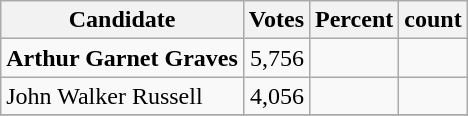<table class="wikitable">
<tr>
<th>Candidate</th>
<th>Votes</th>
<th>Percent</th>
<th>count</th>
</tr>
<tr>
<td style="font-weight:bold;">Arthur Garnet Graves</td>
<td style="text-align:right;">5,756</td>
<td style="text-align:right;"></td>
<td style="text-align:right;"></td>
</tr>
<tr>
<td>John Walker Russell</td>
<td style="text-align:right;">4,056</td>
<td style="text-align:right;"></td>
<td style="text-align:right;"></td>
</tr>
<tr>
</tr>
</table>
